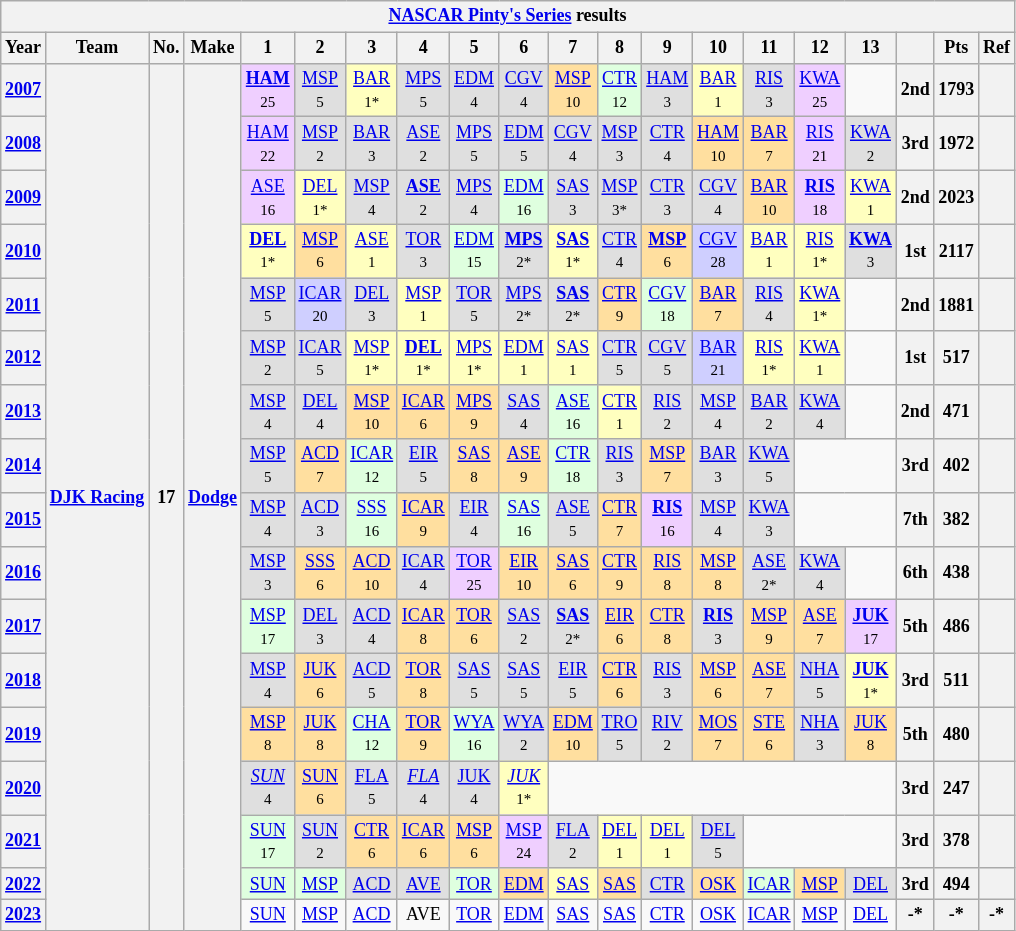<table class="wikitable" style="text-align:center; font-size:75%">
<tr>
<th colspan=20><a href='#'>NASCAR Pinty's Series</a> results</th>
</tr>
<tr>
<th>Year</th>
<th>Team</th>
<th>No.</th>
<th>Make</th>
<th>1</th>
<th>2</th>
<th>3</th>
<th>4</th>
<th>5</th>
<th>6</th>
<th>7</th>
<th>8</th>
<th>9</th>
<th>10</th>
<th>11</th>
<th>12</th>
<th>13</th>
<th></th>
<th>Pts</th>
<th>Ref</th>
</tr>
<tr>
<th><a href='#'>2007</a></th>
<th rowspan="17"><a href='#'>DJK Racing</a></th>
<th rowspan="17">17</th>
<th rowspan="17"><a href='#'>Dodge</a></th>
<td style="background:#EFCFFF;"><strong><a href='#'>HAM</a></strong><br><small>25</small></td>
<td style="background:#DFDFDF;"><a href='#'>MSP</a><br><small>5</small></td>
<td style="background:#FFFFBF;"><a href='#'>BAR</a><br><small>1*</small></td>
<td style="background:#DFDFDF;"><a href='#'>MPS</a><br><small>5</small></td>
<td style="background:#DFDFDF;"><a href='#'>EDM</a><br><small>4</small></td>
<td style="background:#DFDFDF;"><a href='#'>CGV</a><br><small>4</small></td>
<td style="background:#FFDF9F;"><a href='#'>MSP</a><br><small>10</small></td>
<td style="background:#DFFFDF;"><a href='#'>CTR</a><br><small>12</small></td>
<td style="background:#DFDFDF;"><a href='#'>HAM</a><br><small>3</small></td>
<td style="background:#FFFFBF;"><a href='#'>BAR</a><br><small>1</small></td>
<td style="background:#DFDFDF;"><a href='#'>RIS</a><br><small>3</small></td>
<td style="background:#EFCFFF;"><a href='#'>KWA</a><br><small>25</small></td>
<td></td>
<th>2nd</th>
<th>1793</th>
<th></th>
</tr>
<tr>
<th><a href='#'>2008</a></th>
<td style="background:#EFCFFF;"><a href='#'>HAM</a><br><small>22</small></td>
<td style="background:#DFDFDF;"><a href='#'>MSP</a><br><small>2</small></td>
<td style="background:#DFDFDF;"><a href='#'>BAR</a><br><small>3</small></td>
<td style="background:#DFDFDF;"><a href='#'>ASE</a><br><small>2</small></td>
<td style="background:#DFDFDF;"><a href='#'>MPS</a><br><small>5</small></td>
<td style="background:#DFDFDF;"><a href='#'>EDM</a><br><small>5</small></td>
<td style="background:#DFDFDF;"><a href='#'>CGV</a><br><small>4</small></td>
<td style="background:#DFDFDF;"><a href='#'>MSP</a><br><small>3</small></td>
<td style="background:#DFDFDF;"><a href='#'>CTR</a><br><small>4</small></td>
<td style="background:#FFDF9F;"><a href='#'>HAM</a><br><small>10</small></td>
<td style="background:#FFDF9F;"><a href='#'>BAR</a><br><small>7</small></td>
<td style="background:#EFCFFF;"><a href='#'>RIS</a><br><small>21</small></td>
<td style="background:#DFDFDF;"><a href='#'>KWA</a><br><small>2</small></td>
<th>3rd</th>
<th>1972</th>
<th></th>
</tr>
<tr>
<th><a href='#'>2009</a></th>
<td style="background:#EFCFFF;"><a href='#'>ASE</a><br><small>16</small></td>
<td style="background:#FFFFBF;"><a href='#'>DEL</a><br><small>1*</small></td>
<td style="background:#DFDFDF;"><a href='#'>MSP</a><br><small>4</small></td>
<td style="background:#DFDFDF;"><strong><a href='#'>ASE</a></strong><br><small>2</small></td>
<td style="background:#DFDFDF;"><a href='#'>MPS</a><br><small>4</small></td>
<td style="background:#DFFFDF;"><a href='#'>EDM</a><br><small>16</small></td>
<td style="background:#DFDFDF;"><a href='#'>SAS</a><br><small>3</small></td>
<td style="background:#DFDFDF;"><a href='#'>MSP</a><br><small>3*</small></td>
<td style="background:#DFDFDF;"><a href='#'>CTR</a><br><small>3</small></td>
<td style="background:#DFDFDF;"><a href='#'>CGV</a><br><small>4</small></td>
<td style="background:#FFDF9F;"><a href='#'>BAR</a><br><small>10</small></td>
<td style="background:#EFCFFF;"><strong><a href='#'>RIS</a></strong><br><small>18</small></td>
<td style="background:#FFFFBF;"><a href='#'>KWA</a><br><small>1</small></td>
<th>2nd</th>
<th>2023</th>
<th></th>
</tr>
<tr>
<th><a href='#'>2010</a></th>
<td style="background:#FFFFBF;"><strong><a href='#'>DEL</a></strong><br><small>1*</small></td>
<td style="background:#FFDF9F;"><a href='#'>MSP</a><br><small>6</small></td>
<td style="background:#FFFFBF;"><a href='#'>ASE</a><br><small>1</small></td>
<td style="background:#DFDFDF;"><a href='#'>TOR</a><br><small>3</small></td>
<td style="background:#DFFFDF;"><a href='#'>EDM</a><br><small>15</small></td>
<td style="background:#DFDFDF;"><strong><a href='#'>MPS</a></strong><br><small>2*</small></td>
<td style="background:#FFFFBF;"><strong><a href='#'>SAS</a></strong><br><small>1*</small></td>
<td style="background:#DFDFDF;"><a href='#'>CTR</a><br><small>4</small></td>
<td style="background:#FFDF9F;"><strong><a href='#'>MSP</a></strong><br><small>6</small></td>
<td style="background:#CFCFFF;"><a href='#'>CGV</a><br><small>28</small></td>
<td style="background:#FFFFBF;"><a href='#'>BAR</a><br><small>1</small></td>
<td style="background:#FFFFBF;"><a href='#'>RIS</a><br><small>1*</small></td>
<td style="background:#DFDFDF;"><strong><a href='#'>KWA</a></strong><br><small>3</small></td>
<th>1st</th>
<th>2117</th>
<th></th>
</tr>
<tr>
<th><a href='#'>2011</a></th>
<td style="background:#DFDFDF;"><a href='#'>MSP</a><br><small>5</small></td>
<td style="background:#CFCFFF;"><a href='#'>ICAR</a><br><small>20</small></td>
<td style="background:#DFDFDF;"><a href='#'>DEL</a><br><small>3</small></td>
<td style="background:#FFFFBF;"><a href='#'>MSP</a><br><small>1</small></td>
<td style="background:#DFDFDF;"><a href='#'>TOR</a><br><small>5</small></td>
<td style="background:#DFDFDF;"><a href='#'>MPS</a><br><small>2*</small></td>
<td style="background:#DFDFDF;"><strong><a href='#'>SAS</a></strong><br><small>2*</small></td>
<td style="background:#FFDF9F;"><a href='#'>CTR</a><br><small>9</small></td>
<td style="background:#DFFFDF;"><a href='#'>CGV</a><br><small>18</small></td>
<td style="background:#FFDF9F;"><a href='#'>BAR</a><br><small>7</small></td>
<td style="background:#DFDFDF;"><a href='#'>RIS</a><br><small>4</small></td>
<td style="background:#FFFFBF;"><a href='#'>KWA</a><br><small>1*</small></td>
<td></td>
<th>2nd</th>
<th>1881</th>
<th></th>
</tr>
<tr>
<th><a href='#'>2012</a></th>
<td style="background:#DFDFDF;"><a href='#'>MSP</a><br><small>2</small></td>
<td style="background:#DFDFDF;"><a href='#'>ICAR</a><br><small>5</small></td>
<td style="background:#FFFFBF;"><a href='#'>MSP</a><br><small>1*</small></td>
<td style="background:#FFFFBF;"><strong><a href='#'>DEL</a></strong><br><small>1*</small></td>
<td style="background:#FFFFBF;"><a href='#'>MPS</a><br><small>1*</small></td>
<td style="background:#FFFFBF;"><a href='#'>EDM</a><br><small>1</small></td>
<td style="background:#FFFFBF;"><a href='#'>SAS</a><br><small>1</small></td>
<td style="background:#DFDFDF;"><a href='#'>CTR</a><br><small>5</small></td>
<td style="background:#DFDFDF;"><a href='#'>CGV</a><br><small>5</small></td>
<td style="background:#CFCFFF;"><a href='#'>BAR</a><br><small>21</small></td>
<td style="background:#FFFFBF;"><a href='#'>RIS</a><br><small>1*</small></td>
<td style="background:#FFFFBF;"><a href='#'>KWA</a><br><small>1</small></td>
<td></td>
<th>1st</th>
<th>517</th>
<th></th>
</tr>
<tr>
<th><a href='#'>2013</a></th>
<td style="background:#DFDFDF;"><a href='#'>MSP</a><br><small>4</small></td>
<td style="background:#DFDFDF;"><a href='#'>DEL</a><br><small>4</small></td>
<td style="background:#FFDF9F;"><a href='#'>MSP</a><br><small>10</small></td>
<td style="background:#FFDF9F;"><a href='#'>ICAR</a><br><small>6</small></td>
<td style="background:#FFDF9F;"><a href='#'>MPS</a><br><small>9</small></td>
<td style="background:#DFDFDF;"><a href='#'>SAS</a><br><small>4</small></td>
<td style="background:#DFFFDF;"><a href='#'>ASE</a><br><small>16</small></td>
<td style="background:#FFFFBF;"><a href='#'>CTR</a><br><small>1</small></td>
<td style="background:#DFDFDF;"><a href='#'>RIS</a><br><small>2</small></td>
<td style="background:#DFDFDF;"><a href='#'>MSP</a><br><small>4</small></td>
<td style="background:#DFDFDF;"><a href='#'>BAR</a><br><small>2</small></td>
<td style="background:#DFDFDF;"><a href='#'>KWA</a><br><small>4</small></td>
<td></td>
<th>2nd</th>
<th>471</th>
<th></th>
</tr>
<tr>
<th><a href='#'>2014</a></th>
<td style="background:#DFDFDF;"><a href='#'>MSP</a><br><small>5</small></td>
<td style="background:#FFDF9F;"><a href='#'>ACD</a><br><small>7</small></td>
<td style="background:#DFFFDF;"><a href='#'>ICAR</a><br><small>12</small></td>
<td style="background:#DFDFDF;"><a href='#'>EIR</a><br><small>5</small></td>
<td style="background:#FFDF9F;"><a href='#'>SAS</a><br><small>8</small></td>
<td style="background:#FFDF9F;"><a href='#'>ASE</a><br><small>9</small></td>
<td style="background:#DFFFDF;"><a href='#'>CTR</a><br><small>18</small></td>
<td style="background:#DFDFDF;"><a href='#'>RIS</a><br><small>3</small></td>
<td style="background:#FFDF9F;"><a href='#'>MSP</a><br><small>7</small></td>
<td style="background:#DFDFDF;"><a href='#'>BAR</a><br><small>3</small></td>
<td style="background:#DFDFDF;"><a href='#'>KWA</a><br><small>5</small></td>
<td colspan=2></td>
<th>3rd</th>
<th>402</th>
<th></th>
</tr>
<tr>
<th><a href='#'>2015</a></th>
<td style="background:#DFDFDF;"><a href='#'>MSP</a><br><small>4</small></td>
<td style="background:#DFDFDF;"><a href='#'>ACD</a><br><small>3</small></td>
<td style="background:#DFFFDF;"><a href='#'>SSS</a><br><small>16</small></td>
<td style="background:#FFDF9F;"><a href='#'>ICAR</a><br><small>9</small></td>
<td style="background:#DFDFDF;"><a href='#'>EIR</a><br><small>4</small></td>
<td style="background:#DFFFDF;"><a href='#'>SAS</a><br><small>16</small></td>
<td style="background:#DFDFDF;"><a href='#'>ASE</a><br><small>5</small></td>
<td style="background:#FFDF9F;"><a href='#'>CTR</a><br><small>7</small></td>
<td style="background:#EFCFFF;"><strong><a href='#'>RIS</a></strong><br><small>16</small></td>
<td style="background:#DFDFDF;"><a href='#'>MSP</a><br><small>4</small></td>
<td style="background:#DFDFDF;"><a href='#'>KWA</a><br><small>3</small></td>
<td colspan=2></td>
<th>7th</th>
<th>382</th>
<th></th>
</tr>
<tr>
<th><a href='#'>2016</a></th>
<td style="background:#DFDFDF;"><a href='#'>MSP</a><br><small>3</small></td>
<td style="background:#FFDF9F;"><a href='#'>SSS</a><br><small>6</small></td>
<td style="background:#FFDF9F;"><a href='#'>ACD</a><br><small>10</small></td>
<td style="background:#DFDFDF;"><a href='#'>ICAR</a><br><small>4</small></td>
<td style="background:#EFCFFF;"><a href='#'>TOR</a><br><small>25</small></td>
<td style="background:#FFDF9F;"><a href='#'>EIR</a><br><small>10</small></td>
<td style="background:#FFDF9F;"><a href='#'>SAS</a><br><small>6</small></td>
<td style="background:#FFDF9F;"><a href='#'>CTR</a><br><small>9</small></td>
<td style="background:#FFDF9F;"><a href='#'>RIS</a><br><small>8</small></td>
<td style="background:#FFDF9F;"><a href='#'>MSP</a><br><small>8</small></td>
<td style="background:#DFDFDF;"><a href='#'>ASE</a><br><small>2*</small></td>
<td style="background:#DFDFDF;"><a href='#'>KWA</a><br><small>4</small></td>
<td></td>
<th>6th</th>
<th>438</th>
<th></th>
</tr>
<tr>
<th><a href='#'>2017</a></th>
<td style="background:#DFFFDF;"><a href='#'>MSP</a><br><small>17</small></td>
<td style="background:#DFDFDF;"><a href='#'>DEL</a><br><small>3</small></td>
<td style="background:#DFDFDF;"><a href='#'>ACD</a><br><small>4</small></td>
<td style="background:#FFDF9F;"><a href='#'>ICAR</a><br><small>8</small></td>
<td style="background:#FFDF9F;"><a href='#'>TOR</a><br><small>6</small></td>
<td style="background:#DFDFDF;"><a href='#'>SAS</a><br><small>2</small></td>
<td style="background:#DFDFDF;"><strong><a href='#'>SAS</a></strong><br><small>2*</small></td>
<td style="background:#FFDF9F;"><a href='#'>EIR</a><br><small>6</small></td>
<td style="background:#FFDF9F;"><a href='#'>CTR</a><br><small>8</small></td>
<td style="background:#DFDFDF;"><strong><a href='#'>RIS</a></strong><br><small>3</small></td>
<td style="background:#FFDF9F;"><a href='#'>MSP</a><br><small>9</small></td>
<td style="background:#FFDF9F;"><a href='#'>ASE</a><br><small>7</small></td>
<td style="background:#EFCFFF;"><strong><a href='#'>JUK</a></strong><br><small>17</small></td>
<th>5th</th>
<th>486</th>
<th></th>
</tr>
<tr>
<th><a href='#'>2018</a></th>
<td style="background:#DFDFDF;"><a href='#'>MSP</a><br><small>4</small></td>
<td style="background:#FFDF9F;"><a href='#'>JUK</a><br><small>6</small></td>
<td style="background:#DFDFDF;"><a href='#'>ACD</a><br><small>5</small></td>
<td style="background:#FFDF9F;"><a href='#'>TOR</a><br><small>8</small></td>
<td style="background:#DFDFDF;"><a href='#'>SAS</a><br><small>5</small></td>
<td style="background:#DFDFDF;"><a href='#'>SAS</a><br><small>5</small></td>
<td style="background:#DFDFDF;"><a href='#'>EIR</a><br><small>5</small></td>
<td style="background:#FFDF9F;"><a href='#'>CTR</a><br><small>6</small></td>
<td style="background:#DFDFDF;"><a href='#'>RIS</a><br><small>3</small></td>
<td style="background:#FFDF9F;"><a href='#'>MSP</a><br><small>6</small></td>
<td style="background:#FFDF9F;"><a href='#'>ASE</a><br><small>7</small></td>
<td style="background:#DFDFDF;"><a href='#'>NHA</a><br><small>5</small></td>
<td style="background:#FFFFBF;"><strong><a href='#'>JUK</a></strong><br><small>1*</small></td>
<th>3rd</th>
<th>511</th>
<th></th>
</tr>
<tr>
<th><a href='#'>2019</a></th>
<td style="background:#FFDF9F;"><a href='#'>MSP</a><br><small>8</small></td>
<td style="background:#FFDF9F;"><a href='#'>JUK</a><br><small>8</small></td>
<td style="background:#DFFFDF;"><a href='#'>CHA</a><br><small>12</small></td>
<td style="background:#FFDF9F;"><a href='#'>TOR</a><br><small>9</small></td>
<td style="background:#DFFFDF;"><a href='#'>WYA</a><br><small>16</small></td>
<td style="background:#DFDFDF;"><a href='#'>WYA</a><br><small>2</small></td>
<td style="background:#FFDF9F;"><a href='#'>EDM</a><br><small>10</small></td>
<td style="background:#DFDFDF;"><a href='#'>TRO</a><br><small>5</small></td>
<td style="background:#DFDFDF;"><a href='#'>RIV</a><br><small>2</small></td>
<td style="background:#FFDF9F;"><a href='#'>MOS</a><br><small>7</small></td>
<td style="background:#FFDF9F;"><a href='#'>STE</a><br><small>6</small></td>
<td style="background:#DFDFDF;"><a href='#'>NHA</a><br><small>3</small></td>
<td style="background:#FFDF9F;"><a href='#'>JUK</a><br><small>8</small></td>
<th>5th</th>
<th>480</th>
<th></th>
</tr>
<tr>
<th><a href='#'>2020</a></th>
<td style="background:#DFDFDF;"><em><a href='#'>SUN</a></em><br><small>4</small></td>
<td style="background:#FFDF9F;"><a href='#'>SUN</a><br><small>6</small></td>
<td style="background:#DFDFDF;"><a href='#'>FLA</a><br><small>5</small></td>
<td style="background:#DFDFDF;"><em><a href='#'>FLA</a></em><br><small>4</small></td>
<td style="background:#DFDFDF;"><a href='#'>JUK</a><br><small>4</small></td>
<td style="background:#FFFFBF;"><em><a href='#'>JUK</a></em><br><small>1*</small></td>
<td colspan=7></td>
<th>3rd</th>
<th>247</th>
<th></th>
</tr>
<tr>
<th><a href='#'>2021</a></th>
<td style="background:#DFFFDF;"><a href='#'>SUN</a><br><small>17</small></td>
<td style="background:#DFDFDF;"><a href='#'>SUN</a><br><small>2</small></td>
<td style="background:#FFDF9F;"><a href='#'>CTR</a><br><small>6</small></td>
<td style="background:#FFDF9F;"><a href='#'>ICAR</a><br><small>6</small></td>
<td style="background:#FFDF9F;"><a href='#'>MSP</a><br><small>6</small></td>
<td style="background:#EFCFFF;"><a href='#'>MSP</a><br><small>24</small></td>
<td style="background:#DFDFDF;"><a href='#'>FLA</a><br><small>2</small></td>
<td style="background:#FFFFBF;"><a href='#'>DEL</a><br><small>1</small></td>
<td style="background:#FFFFBF;"><a href='#'>DEL</a><br><small>1</small></td>
<td style="background:#DFDFDF;"><a href='#'>DEL</a><br><small>5</small></td>
<td colspan=3></td>
<th>3rd</th>
<th>378</th>
<th></th>
</tr>
<tr>
<th><a href='#'>2022</a></th>
<td style="background:#DFFFDF;"><a href='#'>SUN</a><br></td>
<td style="background:#DFFFDF;"><a href='#'>MSP</a><br></td>
<td style="background:#DFDFDF;"><a href='#'>ACD</a><br></td>
<td style="background:#DFDFDF;"><a href='#'>AVE</a><br></td>
<td style="background:#DFFFDF;"><a href='#'>TOR</a><br></td>
<td style="background:#FFDF9F;"><a href='#'>EDM</a><br></td>
<td style="background:#FFFFBF;"><a href='#'>SAS</a><br></td>
<td style="background:#FFDF9F;"><a href='#'>SAS</a><br></td>
<td style="background:#DFDFDF;"><a href='#'>CTR</a><br></td>
<td style="background:#FFDF9F;"><a href='#'>OSK</a><br></td>
<td style="background:#DFFFDF;"><a href='#'>ICAR</a><br></td>
<td style="background:#FFDF9F;"><a href='#'>MSP</a><br></td>
<td style="background:#DFDFDF;"><a href='#'>DEL</a><br></td>
<th>3rd</th>
<th>494</th>
<th></th>
</tr>
<tr>
<th><a href='#'>2023</a></th>
<td><a href='#'>SUN</a></td>
<td><a href='#'>MSP</a></td>
<td><a href='#'>ACD</a></td>
<td>AVE</td>
<td><a href='#'>TOR</a></td>
<td><a href='#'>EDM</a></td>
<td><a href='#'>SAS</a></td>
<td><a href='#'>SAS</a></td>
<td><a href='#'>CTR</a></td>
<td><a href='#'>OSK</a></td>
<td><a href='#'>ICAR</a></td>
<td><a href='#'>MSP</a></td>
<td><a href='#'>DEL</a></td>
<th>-*</th>
<th>-*</th>
<th>-*</th>
</tr>
</table>
